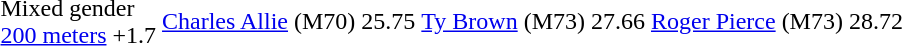<table>
<tr>
</tr>
<tr>
<td>Mixed gender<br><a href='#'>200 meters</a> +1.7</td>
<td><a href='#'>Charles Allie</a> (M70)</td>
<td>25.75</td>
<td><a href='#'>Ty Brown</a> (M73)</td>
<td>27.66</td>
<td><a href='#'>Roger Pierce</a> (M73)</td>
<td>28.72</td>
</tr>
</table>
